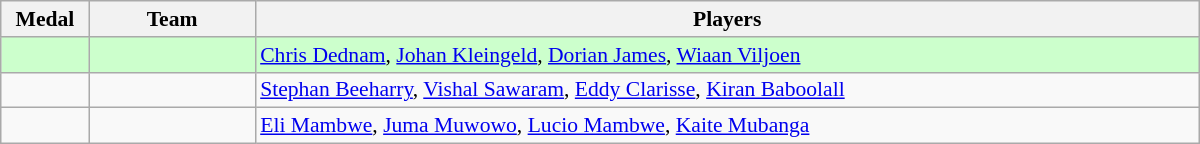<table class=wikitable style="text-align:left; font-size:90%" width="800px">
<tr>
<th width=50>Medal</th>
<th width=100>Team</th>
<th width=600>Players</th>
</tr>
<tr bgcolor=ccffcc>
<td style="text-align:center"></td>
<td></td>
<td><a href='#'>Chris Dednam</a>, <a href='#'>Johan Kleingeld</a>, <a href='#'>Dorian James</a>, <a href='#'>Wiaan Viljoen</a></td>
</tr>
<tr>
<td style="text-align:center"></td>
<td></td>
<td><a href='#'>Stephan Beeharry</a>, <a href='#'>Vishal Sawaram</a>, <a href='#'>Eddy Clarisse</a>, <a href='#'>Kiran Baboolall</a></td>
</tr>
<tr>
<td style="text-align:center"></td>
<td></td>
<td><a href='#'>Eli Mambwe</a>, <a href='#'>Juma Muwowo</a>, <a href='#'>Lucio Mambwe</a>, <a href='#'>Kaite Mubanga</a></td>
</tr>
</table>
